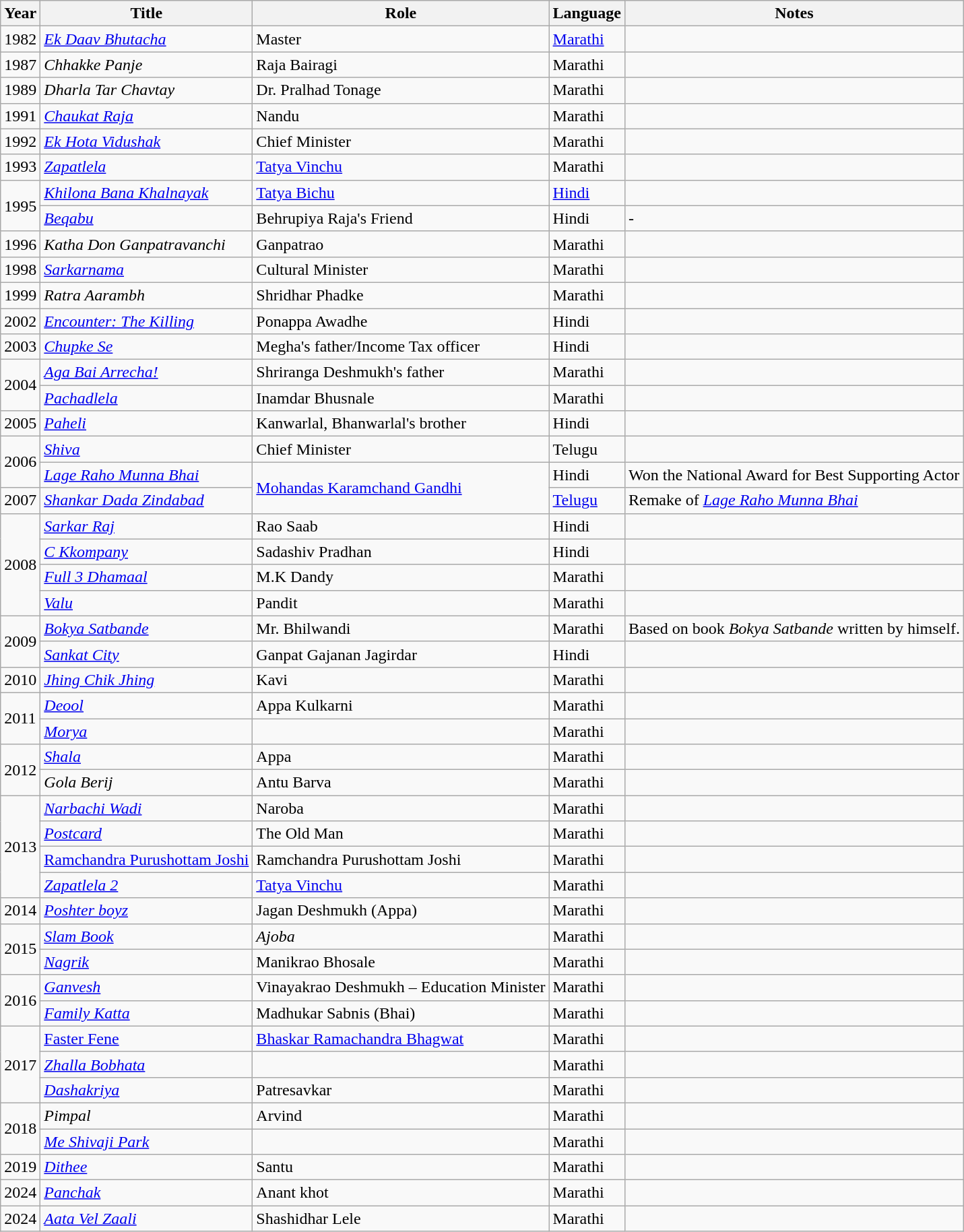<table class="wikitable sortable">
<tr>
<th>Year</th>
<th>Title</th>
<th>Role</th>
<th>Language</th>
<th>Notes</th>
</tr>
<tr>
<td>1982</td>
<td><em><a href='#'>Ek Daav Bhutacha</a></em></td>
<td>Master</td>
<td><a href='#'>Marathi</a></td>
<td></td>
</tr>
<tr>
<td>1987</td>
<td><em>Chhakke Panje</em></td>
<td>Raja Bairagi</td>
<td>Marathi</td>
<td></td>
</tr>
<tr>
<td>1989</td>
<td><em>Dharla Tar Chavtay</em></td>
<td>Dr. Pralhad Tonage</td>
<td>Marathi</td>
<td></td>
</tr>
<tr>
<td>1991</td>
<td><em><a href='#'>Chaukat Raja</a></em></td>
<td>Nandu</td>
<td>Marathi</td>
<td></td>
</tr>
<tr>
<td>1992</td>
<td><em><a href='#'>Ek Hota Vidushak</a></em></td>
<td>Chief Minister</td>
<td>Marathi</td>
<td></td>
</tr>
<tr>
<td>1993</td>
<td><em><a href='#'>Zapatlela</a></em></td>
<td><a href='#'>Tatya Vinchu</a></td>
<td>Marathi</td>
<td></td>
</tr>
<tr>
<td rowspan=2>1995</td>
<td><em><a href='#'>Khilona Bana Khalnayak</a></em></td>
<td><a href='#'>Tatya Bichu</a></td>
<td><a href='#'>Hindi</a></td>
<td></td>
</tr>
<tr>
<td><em><a href='#'>Beqabu</a></em></td>
<td>Behrupiya Raja's Friend</td>
<td>Hindi</td>
<td>-</td>
</tr>
<tr>
<td>1996</td>
<td><em>Katha Don Ganpatravanchi</em></td>
<td>Ganpatrao</td>
<td>Marathi</td>
<td></td>
</tr>
<tr>
<td>1998</td>
<td><em><a href='#'>Sarkarnama</a></em></td>
<td>Cultural Minister</td>
<td>Marathi</td>
<td></td>
</tr>
<tr>
<td>1999</td>
<td><em>Ratra Aarambh</em></td>
<td>Shridhar Phadke</td>
<td>Marathi</td>
<td></td>
</tr>
<tr 2000 || >
<td>2002</td>
<td><em><a href='#'>Encounter: The Killing</a></em></td>
<td>Ponappa Awadhe</td>
<td>Hindi</td>
<td></td>
</tr>
<tr>
<td>2003</td>
<td><em><a href='#'>Chupke Se</a></em></td>
<td>Megha's father/Income Tax officer</td>
<td>Hindi</td>
<td></td>
</tr>
<tr>
<td rowspan=2>2004</td>
<td><em><a href='#'>Aga Bai Arrecha!</a></em></td>
<td>Shriranga Deshmukh's father</td>
<td>Marathi</td>
<td></td>
</tr>
<tr>
<td><em><a href='#'>Pachadlela</a></em></td>
<td>Inamdar Bhusnale</td>
<td>Marathi</td>
<td></td>
</tr>
<tr>
<td>2005</td>
<td><em><a href='#'>Paheli</a></em></td>
<td>Kanwarlal, Bhanwarlal's brother</td>
<td>Hindi</td>
<td></td>
</tr>
<tr>
<td rowspan=2>2006</td>
<td><em><a href='#'>Shiva</a></em></td>
<td>Chief Minister</td>
<td>Telugu</td>
<td></td>
</tr>
<tr>
<td><em><a href='#'>Lage Raho Munna Bhai</a></em></td>
<td rowspan="2"><a href='#'>Mohandas Karamchand Gandhi</a></td>
<td>Hindi</td>
<td>Won the National Award for Best Supporting Actor</td>
</tr>
<tr>
<td>2007</td>
<td><em><a href='#'>Shankar Dada Zindabad</a></em></td>
<td><a href='#'>Telugu</a></td>
<td>Remake of <em><a href='#'>Lage Raho Munna Bhai</a></em></td>
</tr>
<tr>
<td rowspan="4">2008</td>
<td><em><a href='#'>Sarkar Raj</a></em></td>
<td>Rao Saab</td>
<td>Hindi</td>
<td></td>
</tr>
<tr>
<td><em><a href='#'>C Kkompany</a></em></td>
<td>Sadashiv Pradhan</td>
<td>Hindi</td>
<td></td>
</tr>
<tr>
<td><em><a href='#'>Full 3 Dhamaal</a></em></td>
<td>M.K Dandy</td>
<td>Marathi</td>
<td></td>
</tr>
<tr>
<td><em><a href='#'>Valu</a></em></td>
<td>Pandit</td>
<td>Marathi</td>
<td></td>
</tr>
<tr>
<td rowspan=2>2009</td>
<td><em><a href='#'>Bokya Satbande</a></em></td>
<td>Mr. Bhilwandi</td>
<td>Marathi</td>
<td>Based on book <em>Bokya Satbande</em> written by himself.</td>
</tr>
<tr>
<td><em><a href='#'>Sankat City</a></em></td>
<td>Ganpat Gajanan Jagirdar</td>
<td>Hindi</td>
<td></td>
</tr>
<tr>
<td>2010</td>
<td><em><a href='#'>Jhing Chik Jhing</a></em></td>
<td>Kavi</td>
<td>Marathi</td>
<td></td>
</tr>
<tr>
<td rowspan=2>2011</td>
<td><em><a href='#'>Deool</a></em></td>
<td>Appa Kulkarni</td>
<td>Marathi</td>
<td></td>
</tr>
<tr>
<td><em><a href='#'>Morya</a></em></td>
<td></td>
<td>Marathi</td>
<td></td>
</tr>
<tr>
<td rowspan=2>2012</td>
<td><em><a href='#'>Shala</a></em></td>
<td>Appa</td>
<td>Marathi</td>
<td></td>
</tr>
<tr>
<td><em>Gola Berij</em></td>
<td>Antu Barva</td>
<td>Marathi</td>
<td></td>
</tr>
<tr>
<td rowspan=4>2013</td>
<td><em><a href='#'>Narbachi Wadi</a></em></td>
<td>Naroba</td>
<td>Marathi</td>
<td></td>
</tr>
<tr>
<td><em><a href='#'>Postcard</a></em></td>
<td>The Old Man</td>
<td>Marathi</td>
<td></td>
</tr>
<tr>
<td><a href='#'>Ramchandra Purushottam Joshi</a></td>
<td>Ramchandra Purushottam Joshi</td>
<td>Marathi</td>
<td></td>
</tr>
<tr>
<td><em><a href='#'>Zapatlela 2</a></em></td>
<td><a href='#'>Tatya Vinchu</a></td>
<td>Marathi</td>
<td></td>
</tr>
<tr>
<td>2014</td>
<td><em><a href='#'>Poshter boyz</a></em></td>
<td>Jagan Deshmukh (Appa)</td>
<td>Marathi</td>
<td></td>
</tr>
<tr>
<td rowspan="2">2015</td>
<td><em><a href='#'>Slam Book</a></em></td>
<td><em>Ajoba</em></td>
<td>Marathi</td>
<td></td>
</tr>
<tr>
<td><em><a href='#'>Nagrik</a></em></td>
<td>Manikrao Bhosale</td>
<td>Marathi</td>
<td></td>
</tr>
<tr>
<td rowspan="2">2016</td>
<td><em><a href='#'>Ganvesh</a></em></td>
<td>Vinayakrao Deshmukh – Education Minister</td>
<td>Marathi</td>
<td></td>
</tr>
<tr>
<td><em><a href='#'>Family Katta</a></em></td>
<td>Madhukar Sabnis (Bhai)</td>
<td>Marathi</td>
<td></td>
</tr>
<tr>
<td rowspan=3>2017</td>
<td><a href='#'>Faster Fene</a></td>
<td><a href='#'>Bhaskar Ramachandra Bhagwat</a></td>
<td>Marathi</td>
<td></td>
</tr>
<tr>
<td><em><a href='#'>Zhalla Bobhata</a></em></td>
<td></td>
<td>Marathi</td>
<td></td>
</tr>
<tr>
<td><em><a href='#'>Dashakriya</a></em></td>
<td>Patresavkar</td>
<td>Marathi</td>
<td></td>
</tr>
<tr>
<td rowspan=2>2018</td>
<td><em>Pimpal</em></td>
<td>Arvind</td>
<td>Marathi</td>
<td></td>
</tr>
<tr>
<td><em><a href='#'>Me Shivaji Park</a></em></td>
<td></td>
<td>Marathi</td>
<td></td>
</tr>
<tr>
<td>2019</td>
<td><em><a href='#'>Dithee</a></em></td>
<td>Santu</td>
<td>Marathi</td>
<td></td>
</tr>
<tr>
<td>2024</td>
<td><em><a href='#'>Panchak</a></em></td>
<td>Anant khot</td>
<td>Marathi</td>
<td></td>
</tr>
<tr>
<td>2024</td>
<td><em><a href='#'>Aata Vel Zaali</a></em></td>
<td>Shashidhar Lele</td>
<td>Marathi</td>
<td></td>
</tr>
</table>
